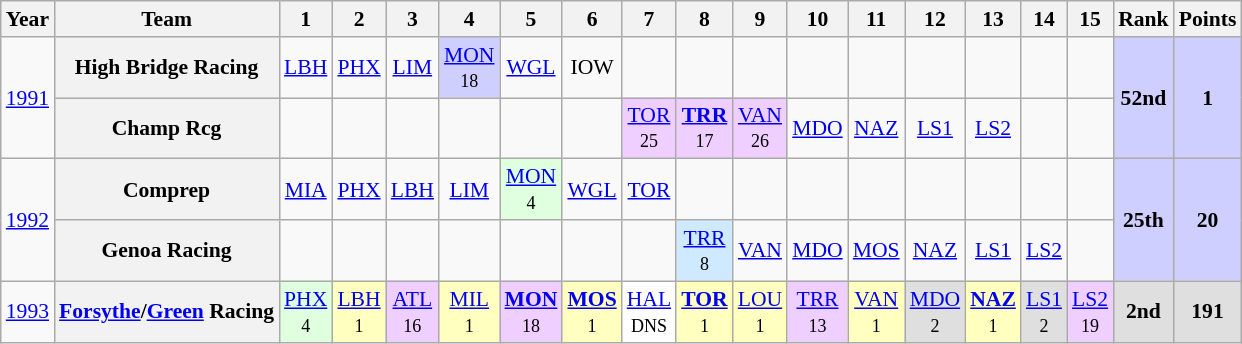<table class="wikitable" style="text-align:center; font-size:90%">
<tr>
<th>Year</th>
<th>Team</th>
<th>1</th>
<th>2</th>
<th>3</th>
<th>4</th>
<th>5</th>
<th>6</th>
<th>7</th>
<th>8</th>
<th>9</th>
<th>10</th>
<th>11</th>
<th>12</th>
<th>13</th>
<th>14</th>
<th>15</th>
<th>Rank</th>
<th>Points</th>
</tr>
<tr>
<td rowspan=2><a href='#'>1991</a></td>
<th>High Bridge Racing</th>
<td><a href='#'>LBH</a></td>
<td><a href='#'>PHX</a></td>
<td><a href='#'>LIM</a></td>
<td style="background:#CFCFFF;"><a href='#'>MON</a><br><small>18</small></td>
<td><a href='#'>WGL</a></td>
<td>IOW</td>
<td></td>
<td></td>
<td></td>
<td></td>
<td></td>
<td></td>
<td></td>
<td></td>
<td></td>
<td rowspan=2 style="background:#CFCFFF;"><strong>52nd</strong></td>
<td rowspan=2 style="background:#CFCFFF;"><strong>1</strong></td>
</tr>
<tr>
<th>Champ Rcg</th>
<td></td>
<td></td>
<td></td>
<td></td>
<td></td>
<td></td>
<td style="background:#EFCFFF;"><a href='#'>TOR</a><br><small>25</small></td>
<td style="background:#EFCFFF;"><strong><a href='#'>TRR</a></strong><br><small>17</small></td>
<td style="background:#EFCFFF;"><a href='#'>VAN</a><br><small>26</small></td>
<td><a href='#'>MDO</a></td>
<td><a href='#'>NAZ</a></td>
<td><a href='#'>LS1</a></td>
<td><a href='#'>LS2</a></td>
<td></td>
<td></td>
</tr>
<tr>
<td rowspan=2><a href='#'>1992</a></td>
<th>Comprep</th>
<td><a href='#'>MIA</a></td>
<td><a href='#'>PHX</a></td>
<td><a href='#'>LBH</a></td>
<td><a href='#'>LIM</a></td>
<td style="background:#DFFFDF;"><a href='#'>MON</a><br><small>4</small></td>
<td><a href='#'>WGL</a></td>
<td><a href='#'>TOR</a></td>
<td></td>
<td></td>
<td></td>
<td></td>
<td></td>
<td></td>
<td></td>
<td></td>
<td rowspan=2 style="background:#CFCFFF;"><strong>25th</strong></td>
<td rowspan=2 style="background:#CFCFFF;"><strong>20</strong></td>
</tr>
<tr>
<th>Genoa Racing</th>
<td></td>
<td></td>
<td></td>
<td></td>
<td></td>
<td></td>
<td></td>
<td style="background:#CFEAFF;"><a href='#'>TRR</a><br><small>8</small></td>
<td><a href='#'>VAN</a></td>
<td><a href='#'>MDO</a></td>
<td><a href='#'>MOS</a></td>
<td><a href='#'>NAZ</a></td>
<td><a href='#'>LS1</a></td>
<td><a href='#'>LS2</a></td>
<td></td>
</tr>
<tr>
<td><a href='#'>1993</a></td>
<th><a href='#'>Forsythe</a>/<a href='#'>Green</a> Racing</th>
<td style="background:#DFFFDF;"><a href='#'>PHX</a><br><small>4</small></td>
<td style="background:#FFFFBF;"><a href='#'>LBH</a><br><small>1</small></td>
<td style="background:#EFCFFF;"><a href='#'>ATL</a><br><small>16</small></td>
<td style="background:#FFFFBF;"><a href='#'>MIL</a><br><small>1</small></td>
<td style="background:#EFCFFF;"><strong><a href='#'>MON</a></strong><br><small>18</small></td>
<td style="background:#FFFFBF;"><strong><a href='#'>MOS</a></strong><br><small>1</small></td>
<td style="background:#FFFFFF;"><a href='#'>HAL</a><br><small>DNS</small></td>
<td style="background:#FFFFBF;"><strong><a href='#'>TOR</a></strong><br><small>1</small></td>
<td style="background:#FFFFBF;"><a href='#'>LOU</a><br><small>1</small></td>
<td style="background:#EFCFFF;"><a href='#'>TRR</a><br><small>13</small></td>
<td style="background:#FFFFBF;"><a href='#'>VAN</a><br><small>1</small></td>
<td style="background:#DFDFDF;"><a href='#'>MDO</a><br><small>2</small></td>
<td style="background:#FFFFBF;"><strong><a href='#'>NAZ</a></strong><br><small>1</small></td>
<td style="background:#DFDFDF;"><a href='#'>LS1</a><br><small>2</small></td>
<td style="background:#EFCFFF;"><a href='#'>LS2</a><br><small>19</small></td>
<td style="background:#DFDFDF;"><strong>2nd</strong></td>
<td style="background:#DFDFDF;"><strong>191</strong></td>
</tr>
</table>
